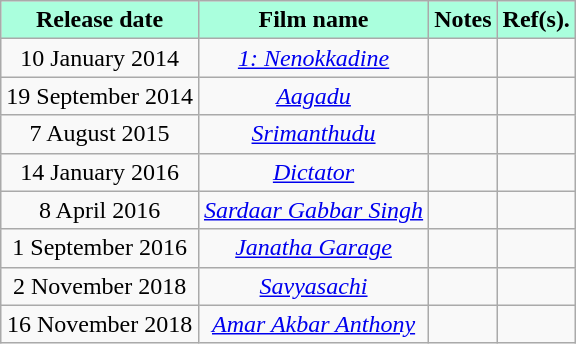<table class="wikitable" style="text-align: center;">
<tr>
<th style="background:#afd">Release date</th>
<th style="background:#afd">Film name</th>
<th style="background:#afd">Notes</th>
<th style="background:#afd">Ref(s).</th>
</tr>
<tr>
<td>10 January 2014</td>
<td><em><a href='#'>1: Nenokkadine</a></em></td>
<td></td>
<td></td>
</tr>
<tr>
<td>19 September 2014</td>
<td><em><a href='#'>Aagadu</a></em></td>
<td></td>
<td></td>
</tr>
<tr>
<td>7 August 2015</td>
<td><em><a href='#'>Srimanthudu</a></em></td>
<td></td>
<td></td>
</tr>
<tr>
<td>14 January 2016</td>
<td><a href='#'><em>Dictator</em></a></td>
<td></td>
<td></td>
</tr>
<tr>
<td>8 April 2016</td>
<td><em><a href='#'>Sardaar Gabbar Singh</a></em></td>
<td></td>
<td></td>
</tr>
<tr>
<td>1 September 2016</td>
<td><em><a href='#'>Janatha Garage</a></em></td>
<td></td>
<td></td>
</tr>
<tr>
<td>2 November 2018</td>
<td><a href='#'><em>Savyasachi</em></a></td>
<td></td>
<td></td>
</tr>
<tr>
<td>16 November 2018</td>
<td><a href='#'><em>Amar Akbar Anthony</em></a></td>
<td></td>
<td></td>
</tr>
</table>
